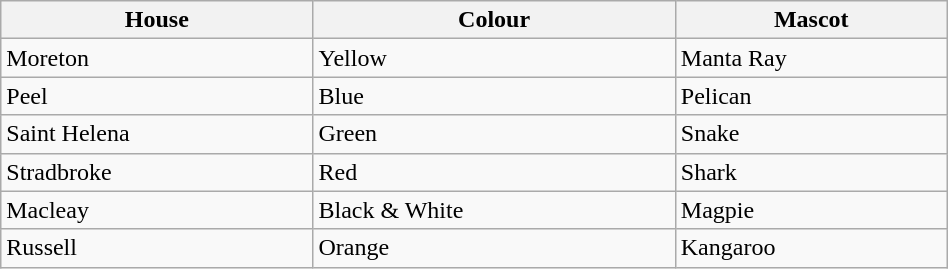<table class="wikitable" style="width:50%">
<tr>
<th>House</th>
<th>Colour</th>
<th>Mascot</th>
</tr>
<tr>
<td>Moreton</td>
<td>Yellow</td>
<td>Manta Ray</td>
</tr>
<tr>
<td>Peel</td>
<td>Blue</td>
<td>Pelican</td>
</tr>
<tr>
<td>Saint Helena</td>
<td>Green</td>
<td>Snake</td>
</tr>
<tr>
<td>Stradbroke</td>
<td>Red</td>
<td>Shark</td>
</tr>
<tr>
<td>Macleay</td>
<td>Black & White</td>
<td>Magpie</td>
</tr>
<tr>
<td>Russell</td>
<td>Orange</td>
<td>Kangaroo</td>
</tr>
</table>
